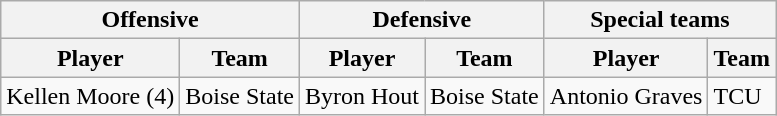<table class="wikitable">
<tr>
<th colspan="2">Offensive</th>
<th colspan="2">Defensive</th>
<th colspan="2">Special teams</th>
</tr>
<tr>
<th>Player</th>
<th>Team</th>
<th>Player</th>
<th>Team</th>
<th>Player</th>
<th>Team</th>
</tr>
<tr>
<td>Kellen Moore (4)</td>
<td>Boise State</td>
<td>Byron Hout</td>
<td>Boise State</td>
<td>Antonio Graves</td>
<td>TCU</td>
</tr>
</table>
